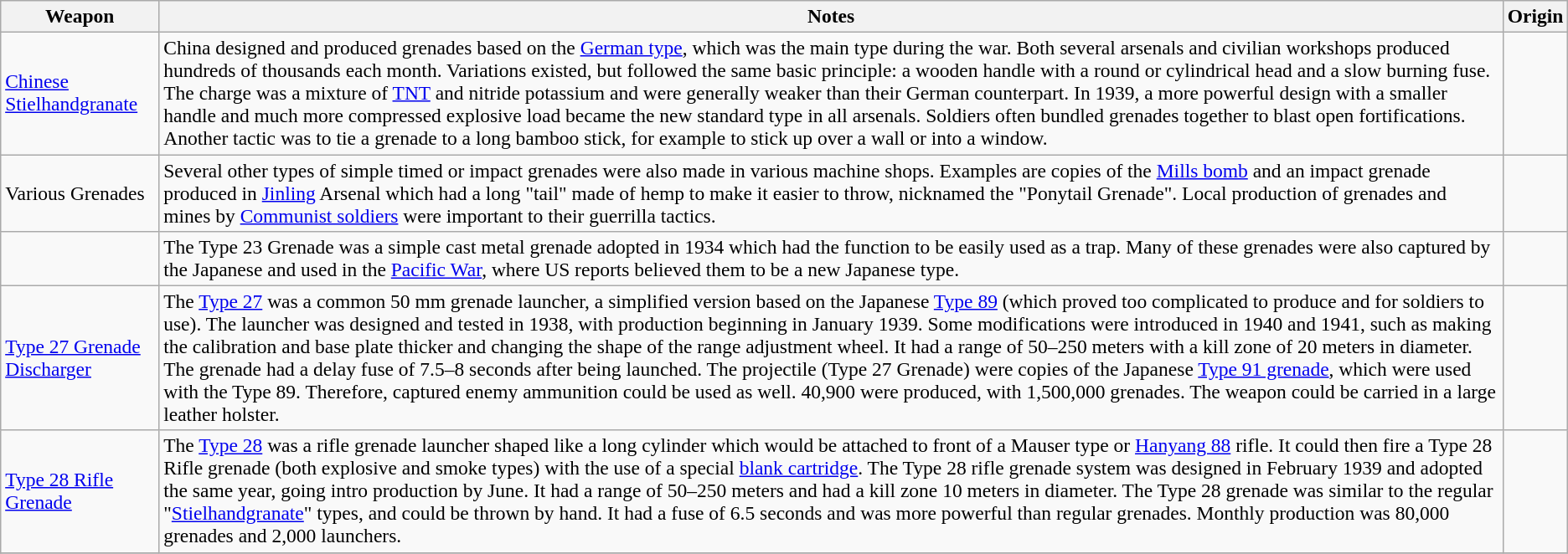<table class="wikitable sortable" style="font-size:98%;">
<tr>
<th>Weapon</th>
<th>Notes</th>
<th>Origin</th>
</tr>
<tr>
<td><a href='#'>Chinese Stielhandgranate</a></td>
<td>China designed and produced grenades based on the <a href='#'>German type</a>, which was the main type during the war. Both several arsenals and civilian workshops produced hundreds of thousands each month. Variations existed, but followed the same basic principle: a wooden handle with a round or cylindrical head and a slow burning fuse. The charge was a mixture of <a href='#'>TNT</a> and nitride potassium and were generally weaker than their German counterpart. In 1939, a more powerful design with a smaller handle and much more compressed explosive load became the new standard type in all arsenals. Soldiers often bundled grenades together to blast open fortifications. Another tactic was to tie a grenade to a long bamboo stick, for example to stick up over a wall or into a window.</td>
<td><br></td>
</tr>
<tr>
<td>Various Grenades</td>
<td>Several other types of simple timed or impact grenades were also made in various machine shops. Examples are copies of the <a href='#'>Mills bomb</a> and an impact grenade produced in <a href='#'>Jinling</a> Arsenal which had a long "tail" made of hemp to make it easier to throw, nicknamed the "Ponytail Grenade". Local production of grenades and mines by <a href='#'>Communist soldiers</a> were important to their guerrilla tactics.</td>
<td></td>
</tr>
<tr>
<td></td>
<td>The Type 23 Grenade was a simple cast metal grenade adopted in 1934 which had the function to be easily used as a trap. Many of these grenades were also captured by the Japanese and used in the <a href='#'>Pacific War</a>, where US reports believed them to be a new Japanese type.</td>
<td></td>
</tr>
<tr>
<td><a href='#'>Type 27 Grenade Discharger</a></td>
<td>The <a href='#'>Type 27</a> was a common 50 mm grenade launcher, a simplified version based on the Japanese <a href='#'>Type 89</a> (which proved too complicated to produce and for soldiers to use). The launcher was designed and tested in 1938, with production beginning in January 1939. Some modifications were introduced in 1940 and 1941, such as making the calibration and base plate thicker and changing the shape of the range adjustment wheel. It had a range of 50–250 meters with a kill zone of 20 meters in diameter. The grenade had a delay fuse of 7.5–8 seconds after being launched. The projectile (Type 27 Grenade) were copies of the Japanese <a href='#'>Type 91 grenade</a>, which were used with the Type 89. Therefore, captured enemy ammunition could be used as well. 40,900 were produced, with 1,500,000 grenades. The weapon could be carried in a large leather holster.</td>
<td><br></td>
</tr>
<tr>
<td><a href='#'>Type 28 Rifle Grenade</a></td>
<td>The <a href='#'>Type 28</a> was a rifle grenade launcher shaped like a long cylinder which would be attached to front of a Mauser type or <a href='#'>Hanyang 88</a> rifle. It could then fire a Type 28 Rifle grenade (both explosive and smoke types) with the use of a special <a href='#'>blank cartridge</a>. The Type 28 rifle grenade system was designed in February 1939 and adopted the same year, going intro production by June. It had a range of 50–250 meters and had a kill zone 10 meters in diameter. The Type 28 grenade was similar to the regular "<a href='#'>Stielhandgranate</a>" types, and could be thrown by hand. It had a fuse of 6.5 seconds and was more powerful than regular grenades. Monthly production was 80,000 grenades and 2,000 launchers.</td>
<td></td>
</tr>
<tr>
</tr>
</table>
